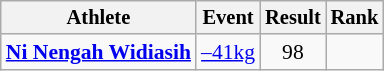<table class=wikitable style="font-size:90%">
<tr style="font-size:95%">
<th>Athlete</th>
<th>Event</th>
<th>Result</th>
<th>Rank</th>
</tr>
<tr align=center>
<td align=left><strong><a href='#'>Ni Nengah Widiasih</a></strong></td>
<td align=left><a href='#'>–41kg</a></td>
<td>98</td>
<td></td>
</tr>
</table>
